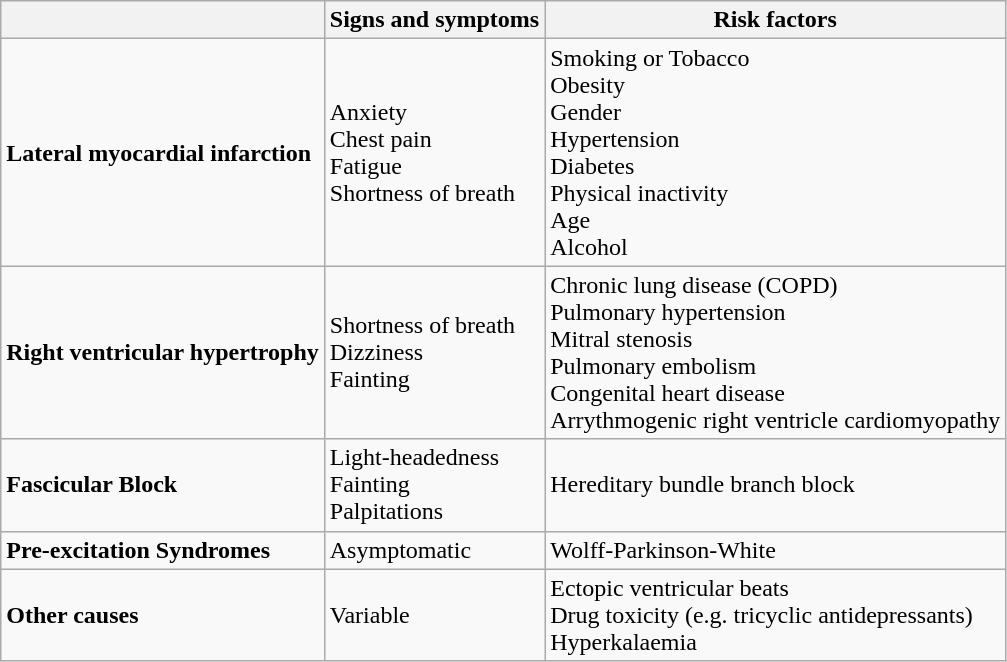<table class="wikitable">
<tr>
<th></th>
<th>Signs and symptoms</th>
<th>Risk factors</th>
</tr>
<tr>
<td><strong>Lateral myocardial infarction</strong></td>
<td>Anxiety<br>Chest pain<br>Fatigue<br>Shortness of breath</td>
<td>Smoking or Tobacco<br>Obesity<br>Gender<br>Hypertension<br>Diabetes<br>Physical inactivity<br>Age<br>Alcohol</td>
</tr>
<tr>
<td><strong>Right ventricular hypertrophy</strong></td>
<td>Shortness of breath<br>Dizziness<br>Fainting</td>
<td>Chronic lung disease (COPD)<br>Pulmonary hypertension<br>Mitral stenosis<br>Pulmonary embolism<br>Congenital heart disease<br>Arrythmogenic right ventricle cardiomyopathy</td>
</tr>
<tr>
<td><strong>Fascicular Block</strong></td>
<td>Light-headedness<br>Fainting<br>Palpitations</td>
<td>Hereditary bundle branch block</td>
</tr>
<tr>
<td role="presentation"><strong>Pre-excitation Syndromes</strong></td>
<td>Asymptomatic</td>
<td>Wolff-Parkinson-White</td>
</tr>
<tr>
<td><strong>Other causes</strong></td>
<td>Variable</td>
<td>Ectopic ventricular beats<br>Drug toxicity (e.g. tricyclic antidepressants)<br>Hyperkalaemia</td>
</tr>
</table>
